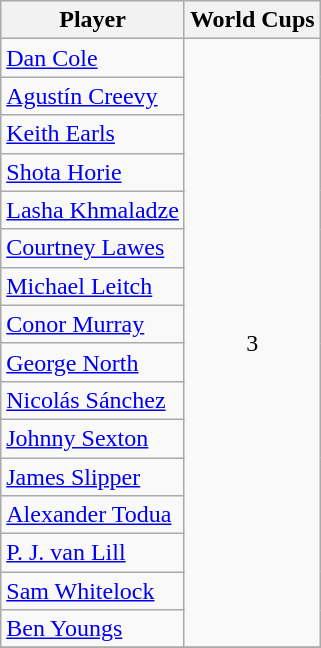<table class="wikitable sortable" style="text-align:center">
<tr>
<th>Player</th>
<th>World Cups</th>
</tr>
<tr>
<td align="left"> <a href='#'>Dan Cole</a></td>
<td rowspan=16>3</td>
</tr>
<tr>
<td align="left"> <a href='#'>Agustín Creevy</a></td>
</tr>
<tr>
<td align="left"> <a href='#'>Keith Earls</a></td>
</tr>
<tr>
<td align="left"> <a href='#'>Shota Horie</a></td>
</tr>
<tr>
<td align="left"> <a href='#'>Lasha Khmaladze</a></td>
</tr>
<tr>
<td align="left"> <a href='#'>Courtney Lawes</a></td>
</tr>
<tr>
<td align="left"> <a href='#'>Michael Leitch</a></td>
</tr>
<tr>
<td align="left"> <a href='#'>Conor Murray</a></td>
</tr>
<tr>
<td align="left"> <a href='#'>George North</a></td>
</tr>
<tr>
<td align="left"> <a href='#'>Nicolás Sánchez</a></td>
</tr>
<tr>
<td align="left"> <a href='#'>Johnny Sexton</a></td>
</tr>
<tr>
<td align="left"> <a href='#'>James Slipper</a></td>
</tr>
<tr>
<td align="left"> <a href='#'>Alexander Todua</a></td>
</tr>
<tr>
<td align="left"> <a href='#'>P. J. van Lill</a></td>
</tr>
<tr>
<td align="left"> <a href='#'>Sam Whitelock</a></td>
</tr>
<tr>
<td align="left"> <a href='#'>Ben Youngs</a></td>
</tr>
<tr>
</tr>
</table>
